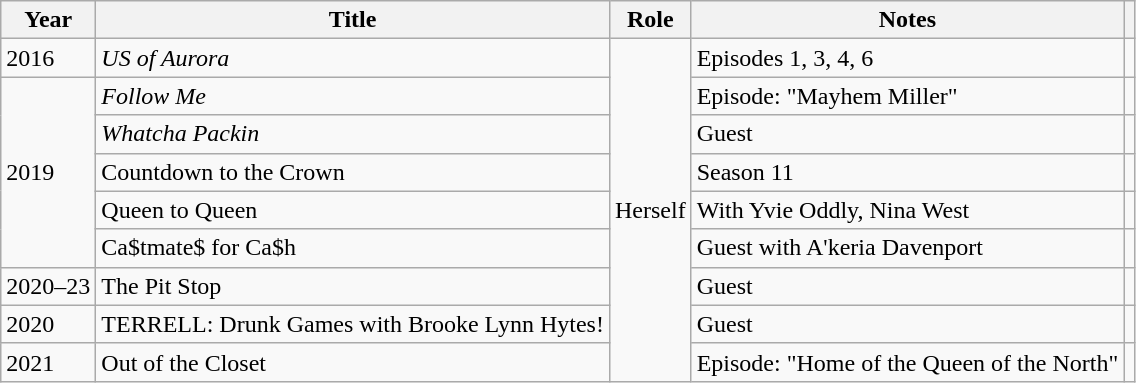<table class="wikitable">
<tr>
<th>Year</th>
<th>Title</th>
<th>Role</th>
<th>Notes</th>
<th></th>
</tr>
<tr>
<td>2016</td>
<td><em>US of Aurora</em></td>
<td rowspan="9">Herself</td>
<td>Episodes 1, 3, 4, 6</td>
<td></td>
</tr>
<tr>
<td rowspan=5>2019</td>
<td><em>Follow Me</em></td>
<td>Episode: "Mayhem Miller"</td>
<td></td>
</tr>
<tr>
<td><em>Whatcha Packin<strong></td>
<td>Guest</td>
<td></td>
</tr>
<tr>
<td></em>Countdown to the Crown<em></td>
<td>Season 11</td>
<td></td>
</tr>
<tr>
<td></em>Queen to Queen<em></td>
<td>With Yvie Oddly, Nina West</td>
<td></td>
</tr>
<tr>
<td></em>Ca$tmate$ for Ca$h<em></td>
<td>Guest with A'keria Davenport</td>
<td></td>
</tr>
<tr>
<td>2020–23</td>
<td></em>The Pit Stop<em></td>
<td>Guest</td>
<td></td>
</tr>
<tr>
<td>2020</td>
<td></em>TERRELL: Drunk Games with Brooke Lynn Hytes!<em></td>
<td>Guest</td>
<td></td>
</tr>
<tr>
<td>2021</td>
<td></em>Out of the Closet<em></td>
<td>Episode: "Home of the Queen of the North"</td>
<td></td>
</tr>
</table>
